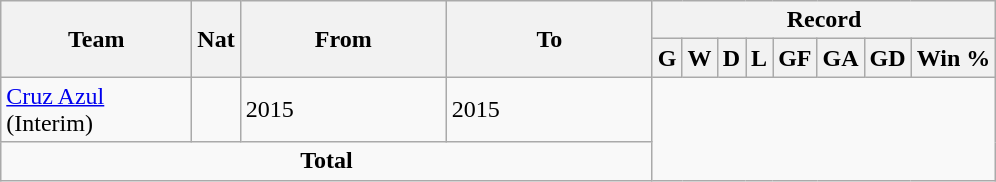<table class="wikitable" style="text-align: center">
<tr>
<th rowspan="2" style="width:120px;">Team</th>
<th rowspan="2" style="width:10px;">Nat</th>
<th rowspan="2" style="width:130px;">From</th>
<th rowspan="2" style="width:130px;">To</th>
<th colspan="8">Record</th>
</tr>
<tr>
<th>G</th>
<th>W</th>
<th>D</th>
<th>L</th>
<th>GF</th>
<th>GA</th>
<th>GD</th>
<th>Win %</th>
</tr>
<tr>
<td style="text-align:left;"><a href='#'>Cruz Azul</a> (Interim)</td>
<td></td>
<td style="text-align:left;">2015</td>
<td align="left">2015<br></td>
</tr>
<tr>
<td colspan="4"><strong>Total</strong><br></td>
</tr>
</table>
